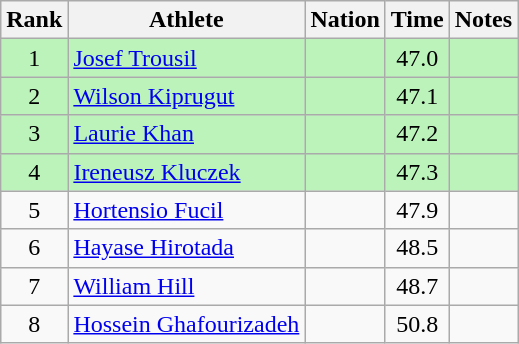<table class="wikitable sortable" style="text-align:center">
<tr>
<th>Rank</th>
<th>Athlete</th>
<th>Nation</th>
<th>Time</th>
<th>Notes</th>
</tr>
<tr bgcolor=bbf3bb>
<td>1</td>
<td align=left><a href='#'>Josef Trousil</a></td>
<td align=left></td>
<td>47.0</td>
<td></td>
</tr>
<tr bgcolor=bbf3bb>
<td>2</td>
<td align=left><a href='#'>Wilson Kiprugut</a></td>
<td align=left></td>
<td>47.1</td>
<td></td>
</tr>
<tr bgcolor=bbf3bb>
<td>3</td>
<td align=left><a href='#'>Laurie Khan</a></td>
<td align=left></td>
<td>47.2</td>
<td></td>
</tr>
<tr bgcolor=bbf3bb>
<td>4</td>
<td align=left><a href='#'>Ireneusz Kluczek</a></td>
<td align=left></td>
<td>47.3</td>
<td></td>
</tr>
<tr>
<td>5</td>
<td align=left><a href='#'>Hortensio Fucil</a></td>
<td align=left></td>
<td>47.9</td>
<td></td>
</tr>
<tr>
<td>6</td>
<td align=left><a href='#'>Hayase Hirotada</a></td>
<td align=left></td>
<td>48.5</td>
<td></td>
</tr>
<tr>
<td>7</td>
<td align=left><a href='#'>William Hill</a></td>
<td align=left></td>
<td>48.7</td>
<td></td>
</tr>
<tr>
<td>8</td>
<td align=left><a href='#'>Hossein Ghafourizadeh</a></td>
<td align=left></td>
<td>50.8</td>
<td></td>
</tr>
</table>
